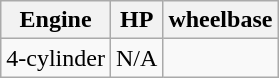<table class="wikitable">
<tr>
<th>Engine</th>
<th>HP</th>
<th>wheelbase</th>
</tr>
<tr>
<td>4-cylinder</td>
<td>N/A</td>
<td></td>
</tr>
</table>
